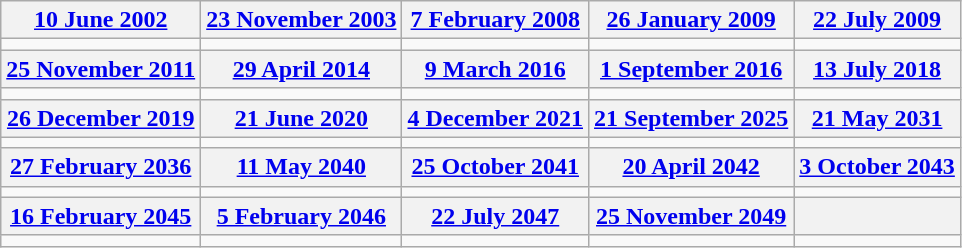<table class="wikitable">
<tr>
<th align="center"><a href='#'>10 June 2002</a></th>
<th align="center"><a href='#'>23 November 2003</a></th>
<th align="center"><a href='#'>7 February 2008</a></th>
<th align="center"><a href='#'>26 January 2009</a></th>
<th align="center"><a href='#'>22 July 2009</a></th>
</tr>
<tr>
<td></td>
<td></td>
<td></td>
<td></td>
<td></td>
</tr>
<tr>
<th align="center"><a href='#'>25 November 2011</a></th>
<th align="center"><a href='#'>29 April 2014</a></th>
<th align="center"><a href='#'>9 March 2016</a></th>
<th align="center"><a href='#'>1 September 2016</a></th>
<th align="center"><a href='#'>13 July 2018</a></th>
</tr>
<tr>
<td></td>
<td></td>
<td></td>
<td></td>
<td></td>
</tr>
<tr>
<th align="center"><a href='#'>26 December 2019</a></th>
<th align="center"><a href='#'>21 June 2020</a></th>
<th align="center"><a href='#'>4 December 2021</a></th>
<th align="center"><a href='#'>21 September 2025</a></th>
<th align="center"><a href='#'>21 May 2031</a></th>
</tr>
<tr>
<td></td>
<td></td>
<td></td>
<td></td>
<td></td>
</tr>
<tr>
<th align="center"><a href='#'>27 February 2036</a></th>
<th align="center"><a href='#'>11 May 2040</a></th>
<th align="center"><a href='#'>25 October 2041</a></th>
<th align="center"><a href='#'>20 April 2042</a></th>
<th align="center"><a href='#'>3 October 2043</a></th>
</tr>
<tr>
<td></td>
<td></td>
<td></td>
<td></td>
<td></td>
</tr>
<tr>
<th align="center"><a href='#'>16 February 2045</a></th>
<th align="center"><a href='#'>5 February 2046</a></th>
<th align="center"><a href='#'>22 July 2047</a></th>
<th align="center"><a href='#'>25 November 2049</a></th>
<th align="center"></th>
</tr>
<tr>
<td></td>
<td></td>
<td></td>
<td></td>
<td></td>
</tr>
</table>
